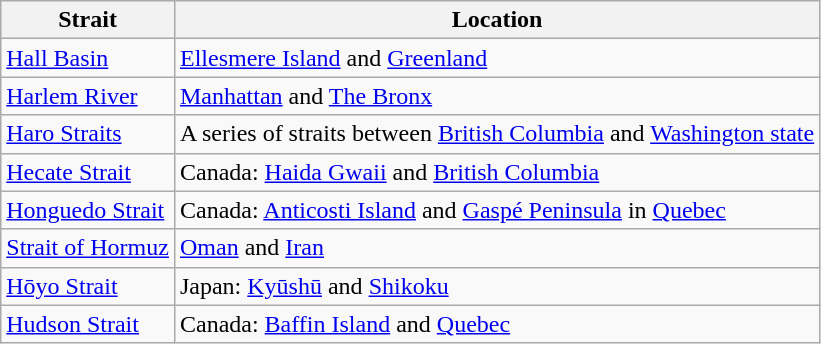<table class="wikitable sortable">
<tr>
<th>Strait</th>
<th>Location</th>
</tr>
<tr>
<td><a href='#'>Hall Basin</a></td>
<td><a href='#'>Ellesmere Island</a> and <a href='#'>Greenland</a></td>
</tr>
<tr>
<td><a href='#'>Harlem River</a></td>
<td><a href='#'>Manhattan</a> and <a href='#'>The Bronx</a></td>
</tr>
<tr>
<td><a href='#'>Haro Straits</a></td>
<td>A series of straits between <a href='#'>British Columbia</a> and <a href='#'>Washington state</a></td>
</tr>
<tr>
<td><a href='#'>Hecate Strait</a></td>
<td>Canada: <a href='#'>Haida Gwaii</a> and <a href='#'>British Columbia</a></td>
</tr>
<tr>
<td><a href='#'>Honguedo Strait</a></td>
<td>Canada: <a href='#'>Anticosti Island</a> and <a href='#'>Gaspé Peninsula</a> in <a href='#'>Quebec</a></td>
</tr>
<tr>
<td><a href='#'>Strait of Hormuz</a></td>
<td><a href='#'>Oman</a> and <a href='#'>Iran</a></td>
</tr>
<tr>
<td><a href='#'>Hōyo Strait</a></td>
<td>Japan: <a href='#'>Kyūshū</a> and <a href='#'>Shikoku</a></td>
</tr>
<tr>
<td><a href='#'>Hudson Strait</a></td>
<td>Canada: <a href='#'>Baffin Island</a> and <a href='#'>Quebec</a></td>
</tr>
</table>
